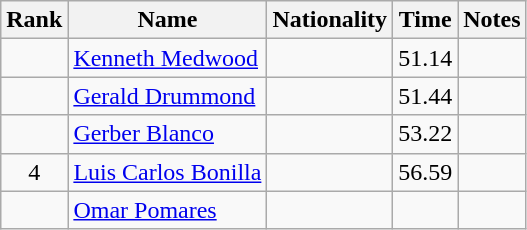<table class="wikitable sortable" style="text-align:center">
<tr>
<th>Rank</th>
<th>Name</th>
<th>Nationality</th>
<th>Time</th>
<th>Notes</th>
</tr>
<tr>
<td></td>
<td align=left><a href='#'>Kenneth Medwood</a></td>
<td align=left></td>
<td>51.14</td>
<td></td>
</tr>
<tr>
<td></td>
<td align=left><a href='#'>Gerald Drummond</a></td>
<td align=left></td>
<td>51.44</td>
<td></td>
</tr>
<tr>
<td></td>
<td align=left><a href='#'>Gerber Blanco</a></td>
<td align=left></td>
<td>53.22</td>
<td></td>
</tr>
<tr>
<td>4</td>
<td align=left><a href='#'>Luis Carlos Bonilla</a></td>
<td align=left></td>
<td>56.59</td>
<td></td>
</tr>
<tr>
<td></td>
<td align=left><a href='#'>Omar Pomares</a></td>
<td align=left></td>
<td></td>
<td></td>
</tr>
</table>
